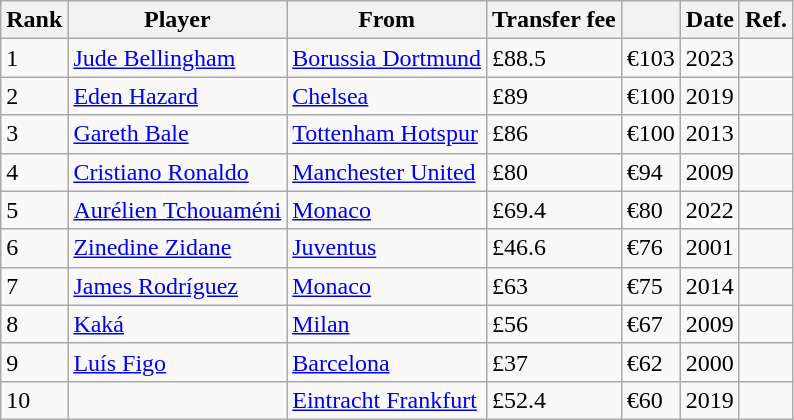<table class="wikitable">
<tr>
<th>Rank</th>
<th>Player</th>
<th>From</th>
<th>Transfer fee<br></th>
<th><br></th>
<th>Date</th>
<th>Ref.</th>
</tr>
<tr>
<td>1</td>
<td> <a href='#'>Jude Bellingham</a></td>
<td> <a href='#'>Borussia Dortmund</a></td>
<td>£88.5</td>
<td>€103</td>
<td>2023</td>
<td></td>
</tr>
<tr>
<td>2</td>
<td> <a href='#'>Eden Hazard</a></td>
<td> <a href='#'>Chelsea</a></td>
<td>£89</td>
<td>€100</td>
<td>2019</td>
<td></td>
</tr>
<tr>
<td>3</td>
<td> <a href='#'>Gareth Bale</a></td>
<td> <a href='#'>Tottenham Hotspur</a></td>
<td>£86</td>
<td>€100</td>
<td>2013</td>
<td></td>
</tr>
<tr>
<td>4</td>
<td> <a href='#'>Cristiano Ronaldo</a></td>
<td> <a href='#'>Manchester United</a></td>
<td>£80</td>
<td>€94</td>
<td>2009</td>
<td></td>
</tr>
<tr>
<td>5</td>
<td> <a href='#'>Aurélien Tchouaméni</a></td>
<td> <a href='#'>Monaco</a></td>
<td>£69.4</td>
<td>€80</td>
<td>2022</td>
<td></td>
</tr>
<tr>
<td>6</td>
<td> <a href='#'>Zinedine Zidane</a></td>
<td> <a href='#'>Juventus</a></td>
<td>£46.6</td>
<td>€76</td>
<td>2001</td>
<td></td>
</tr>
<tr>
<td>7</td>
<td> <a href='#'>James Rodríguez</a></td>
<td> <a href='#'>Monaco</a></td>
<td>£63</td>
<td>€75</td>
<td>2014</td>
<td></td>
</tr>
<tr>
<td>8</td>
<td> <a href='#'>Kaká</a></td>
<td> <a href='#'>Milan</a></td>
<td>£56</td>
<td>€67</td>
<td>2009</td>
<td></td>
</tr>
<tr>
<td>9</td>
<td> <a href='#'>Luís Figo</a></td>
<td> <a href='#'>Barcelona</a></td>
<td>£37</td>
<td>€62</td>
<td>2000</td>
<td></td>
</tr>
<tr>
<td>10</td>
<td> </td>
<td> <a href='#'>Eintracht Frankfurt</a></td>
<td>£52.4</td>
<td>€60</td>
<td>2019</td>
<td style="text-align:center;"></td>
</tr>
</table>
